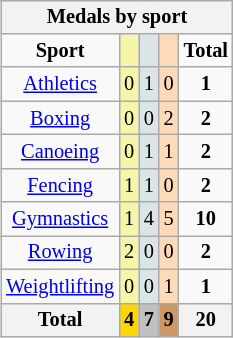<table class="wikitable" style="font-size:85%; float: right;">
<tr style="background:#efefef;">
<th colspan=5><strong>Medals by sport</strong></th>
</tr>
<tr align=center>
<td><strong>Sport</strong></td>
<td bgcolor=#f7f6a8></td>
<td bgcolor=#dce5e5></td>
<td bgcolor=#ffdab9></td>
<td><strong>Total</strong></td>
</tr>
<tr align=center>
<td><a href='#'>Athletics</a></td>
<td style="background:#F7F6A8;">0</td>
<td style="background:#DCE5E5;">1</td>
<td style="background:#FFDAB9;">0</td>
<td><strong>1</strong></td>
</tr>
<tr align=center>
<td><a href='#'>Boxing</a></td>
<td style="background:#F7F6A8;">0</td>
<td style="background:#DCE5E5;">0</td>
<td style="background:#FFDAB9;">2</td>
<td><strong>2</strong></td>
</tr>
<tr align=center>
<td><a href='#'>Canoeing</a></td>
<td style="background:#F7F6A8;">0</td>
<td style="background:#DCE5E5;">1</td>
<td style="background:#FFDAB9;">1</td>
<td><strong>2</strong></td>
</tr>
<tr align=center>
<td><a href='#'>Fencing</a></td>
<td style="background:#F7F6A8;">1</td>
<td style="background:#DCE5E5;">1</td>
<td style="background:#FFDAB9;">0</td>
<td><strong>2</strong></td>
</tr>
<tr align=center>
<td><a href='#'>Gymnastics</a></td>
<td style="background:#F7F6A8;">1</td>
<td style="background:#DCE5E5;">4</td>
<td style="background:#FFDAB9;">5</td>
<td><strong>10</strong></td>
</tr>
<tr align=center>
<td><a href='#'>Rowing</a></td>
<td style="background:#F7F6A8;">2</td>
<td style="background:#DCE5E5;">0</td>
<td style="background:#FFDAB9;">0</td>
<td><strong>2</strong></td>
</tr>
<tr align=center>
<td><a href='#'>Weightlifting</a></td>
<td style="background:#F7F6A8;">0</td>
<td style="background:#DCE5E5;">0</td>
<td style="background:#FFDAB9;">1</td>
<td><strong>1</strong></td>
</tr>
<tr align=center>
<th><strong>Total</strong></th>
<th style="background:gold;"><strong>4</strong></th>
<th style="background:silver;"><strong>7</strong></th>
<th style="background:#c96;"><strong>9</strong></th>
<th><strong>20</strong></th>
</tr>
</table>
